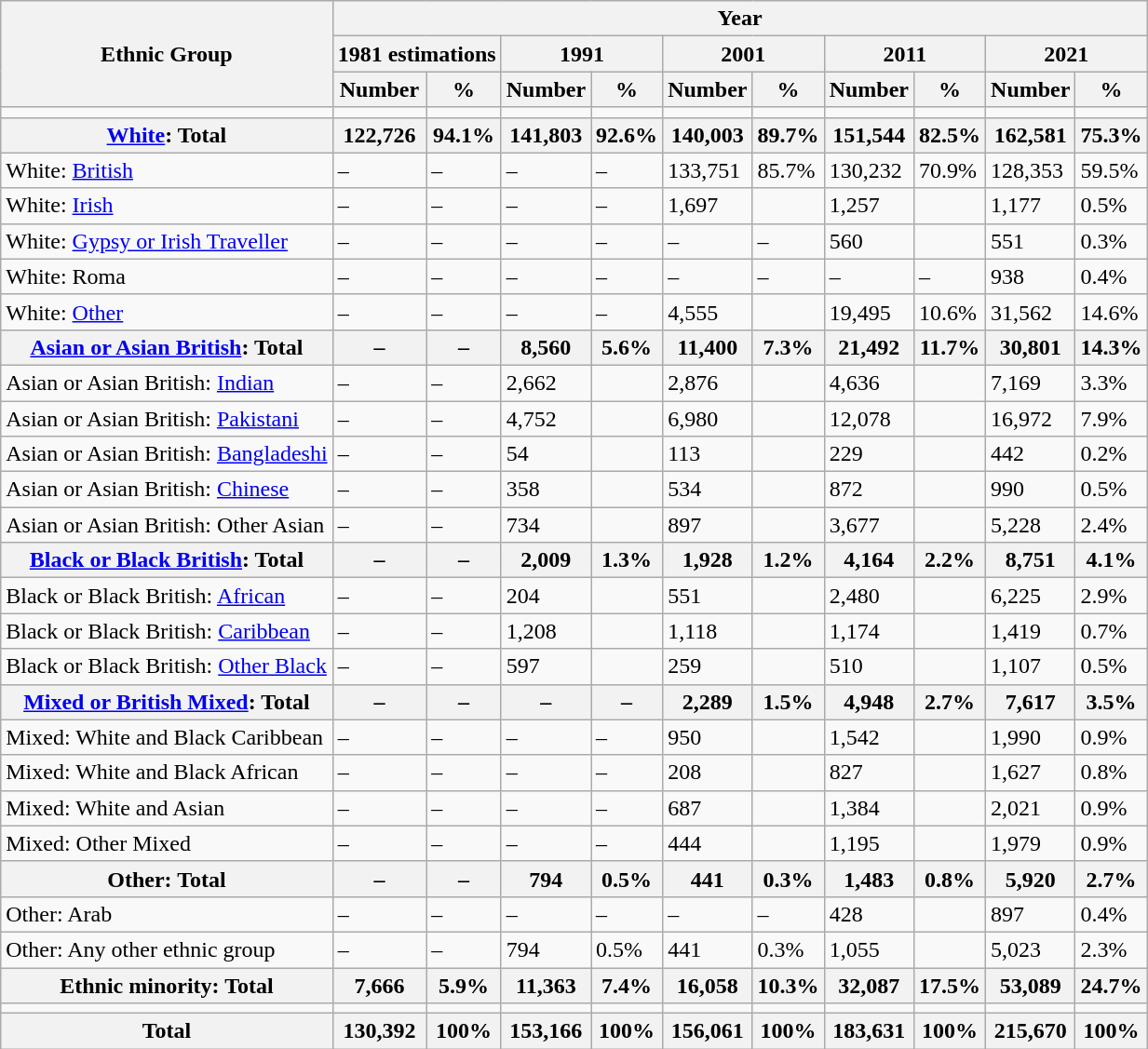<table class="wikitable sortable mw-collapsible mw-collapsed">
<tr>
<th rowspan="3">Ethnic Group</th>
<th colspan="10">Year</th>
</tr>
<tr>
<th colspan="2">1981 estimations</th>
<th colspan="2">1991</th>
<th colspan="2">2001</th>
<th colspan="2">2011</th>
<th colspan="2">2021</th>
</tr>
<tr>
<th>Number</th>
<th>%</th>
<th>Number</th>
<th>%</th>
<th>Number</th>
<th>%</th>
<th>Number</th>
<th>%</th>
<th>Number</th>
<th>%</th>
</tr>
<tr>
<td></td>
<td></td>
<td></td>
<td></td>
<td></td>
<td></td>
<td></td>
<td></td>
<td></td>
<td></td>
<td></td>
</tr>
<tr>
<th><a href='#'>White</a>: Total</th>
<th>122,726</th>
<th>94.1%</th>
<th>141,803</th>
<th>92.6%</th>
<th>140,003</th>
<th>89.7%</th>
<th>151,544</th>
<th>82.5%</th>
<th>162,581</th>
<th>75.3%</th>
</tr>
<tr>
<td>White: <a href='#'>British</a></td>
<td>–</td>
<td>–</td>
<td>–</td>
<td>–</td>
<td>133,751</td>
<td>85.7%</td>
<td>130,232</td>
<td>70.9%</td>
<td>128,353</td>
<td>59.5%</td>
</tr>
<tr>
<td>White: <a href='#'>Irish</a></td>
<td>–</td>
<td>–</td>
<td>–</td>
<td>–</td>
<td>1,697</td>
<td></td>
<td>1,257</td>
<td></td>
<td>1,177</td>
<td>0.5%</td>
</tr>
<tr>
<td>White: <a href='#'>Gypsy or Irish Traveller</a></td>
<td>–</td>
<td>–</td>
<td>–</td>
<td>–</td>
<td>–</td>
<td>–</td>
<td>560</td>
<td></td>
<td>551</td>
<td>0.3%</td>
</tr>
<tr>
<td>White: Roma</td>
<td>–</td>
<td>–</td>
<td>–</td>
<td>–</td>
<td>–</td>
<td>–</td>
<td>–</td>
<td>–</td>
<td>938</td>
<td>0.4%</td>
</tr>
<tr>
<td>White: <a href='#'>Other</a></td>
<td>–</td>
<td>–</td>
<td>–</td>
<td>–</td>
<td>4,555</td>
<td></td>
<td>19,495</td>
<td>10.6%</td>
<td>31,562</td>
<td>14.6%</td>
</tr>
<tr>
<th><a href='#'>Asian or Asian British</a>: Total</th>
<th>–</th>
<th>–</th>
<th>8,560</th>
<th>5.6%</th>
<th>11,400</th>
<th>7.3%</th>
<th>21,492</th>
<th>11.7%</th>
<th>30,801</th>
<th>14.3%</th>
</tr>
<tr>
<td>Asian or Asian British: <a href='#'>Indian</a></td>
<td>–</td>
<td>–</td>
<td>2,662</td>
<td></td>
<td>2,876</td>
<td></td>
<td>4,636</td>
<td></td>
<td>7,169</td>
<td>3.3%</td>
</tr>
<tr>
<td>Asian or Asian British: <a href='#'>Pakistani</a></td>
<td>–</td>
<td>–</td>
<td>4,752</td>
<td></td>
<td>6,980</td>
<td></td>
<td>12,078</td>
<td></td>
<td>16,972</td>
<td>7.9%</td>
</tr>
<tr>
<td>Asian or Asian British: <a href='#'>Bangladeshi</a></td>
<td>–</td>
<td>–</td>
<td>54</td>
<td></td>
<td>113</td>
<td></td>
<td>229</td>
<td></td>
<td>442</td>
<td>0.2%</td>
</tr>
<tr>
<td>Asian or Asian British: <a href='#'>Chinese</a></td>
<td>–</td>
<td>–</td>
<td>358</td>
<td></td>
<td>534</td>
<td></td>
<td>872</td>
<td></td>
<td>990</td>
<td>0.5%</td>
</tr>
<tr>
<td>Asian or Asian British: Other Asian</td>
<td>–</td>
<td>–</td>
<td>734</td>
<td></td>
<td>897</td>
<td></td>
<td>3,677</td>
<td></td>
<td>5,228</td>
<td>2.4%</td>
</tr>
<tr>
<th><a href='#'>Black or Black British</a>: Total</th>
<th>–</th>
<th>–</th>
<th>2,009</th>
<th>1.3%</th>
<th>1,928</th>
<th>1.2%</th>
<th>4,164</th>
<th>2.2%</th>
<th>8,751</th>
<th>4.1%</th>
</tr>
<tr>
<td>Black or Black British: <a href='#'>African</a></td>
<td>–</td>
<td>–</td>
<td>204</td>
<td></td>
<td>551</td>
<td></td>
<td>2,480</td>
<td></td>
<td>6,225</td>
<td>2.9%</td>
</tr>
<tr>
<td>Black or Black British: <a href='#'>Caribbean</a></td>
<td>–</td>
<td>–</td>
<td>1,208</td>
<td></td>
<td>1,118</td>
<td></td>
<td>1,174</td>
<td></td>
<td>1,419</td>
<td>0.7%</td>
</tr>
<tr>
<td>Black or Black British: <a href='#'>Other Black</a></td>
<td>–</td>
<td>–</td>
<td>597</td>
<td></td>
<td>259</td>
<td></td>
<td>510</td>
<td></td>
<td>1,107</td>
<td>0.5%</td>
</tr>
<tr>
<th><a href='#'>Mixed or British Mixed</a>: Total</th>
<th>–</th>
<th>–</th>
<th>–</th>
<th>–</th>
<th>2,289</th>
<th>1.5%</th>
<th>4,948</th>
<th>2.7%</th>
<th>7,617</th>
<th>3.5%</th>
</tr>
<tr>
<td>Mixed: White and Black Caribbean</td>
<td>–</td>
<td>–</td>
<td>–</td>
<td>–</td>
<td>950</td>
<td></td>
<td>1,542</td>
<td></td>
<td>1,990</td>
<td>0.9%</td>
</tr>
<tr>
<td>Mixed: White and Black African</td>
<td>–</td>
<td>–</td>
<td>–</td>
<td>–</td>
<td>208</td>
<td></td>
<td>827</td>
<td></td>
<td>1,627</td>
<td>0.8%</td>
</tr>
<tr>
<td>Mixed: White and Asian</td>
<td>–</td>
<td>–</td>
<td>–</td>
<td>–</td>
<td>687</td>
<td></td>
<td>1,384</td>
<td></td>
<td>2,021</td>
<td>0.9%</td>
</tr>
<tr>
<td>Mixed: Other Mixed</td>
<td>–</td>
<td>–</td>
<td>–</td>
<td>–</td>
<td>444</td>
<td></td>
<td>1,195</td>
<td></td>
<td>1,979</td>
<td>0.9%</td>
</tr>
<tr>
<th>Other: Total</th>
<th>–</th>
<th>–</th>
<th>794</th>
<th>0.5%</th>
<th>441</th>
<th>0.3%</th>
<th>1,483</th>
<th>0.8%</th>
<th>5,920</th>
<th>2.7%</th>
</tr>
<tr>
<td>Other: Arab</td>
<td>–</td>
<td>–</td>
<td>–</td>
<td>–</td>
<td>–</td>
<td>–</td>
<td>428</td>
<td></td>
<td>897</td>
<td>0.4%</td>
</tr>
<tr>
<td>Other: Any other ethnic group</td>
<td>–</td>
<td>–</td>
<td>794</td>
<td>0.5%</td>
<td>441</td>
<td>0.3%</td>
<td>1,055</td>
<td></td>
<td>5,023</td>
<td>2.3%</td>
</tr>
<tr>
<th>Ethnic minority: Total</th>
<th>7,666</th>
<th>5.9%</th>
<th>11,363</th>
<th>7.4%</th>
<th>16,058</th>
<th>10.3%</th>
<th>32,087</th>
<th>17.5%</th>
<th>53,089</th>
<th>24.7%</th>
</tr>
<tr>
<td></td>
<td></td>
<td></td>
<td></td>
<td></td>
<td></td>
<td></td>
<td></td>
<td></td>
<td></td>
<td></td>
</tr>
<tr>
<th>Total</th>
<th>130,392</th>
<th>100%</th>
<th>153,166</th>
<th>100%</th>
<th>156,061</th>
<th>100%</th>
<th>183,631</th>
<th>100%</th>
<th>215,670</th>
<th>100%</th>
</tr>
</table>
